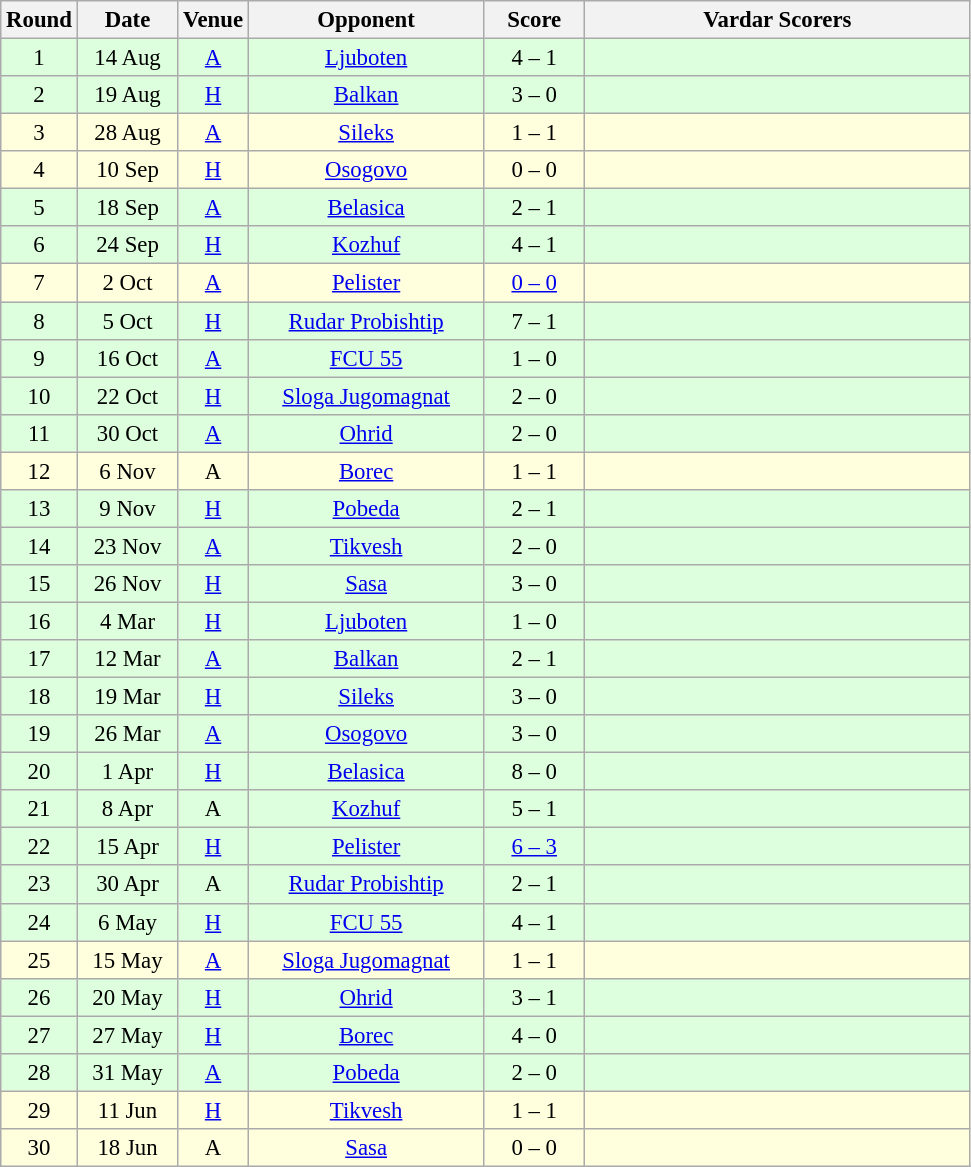<table class="wikitable sortable" style="text-align: center; font-size:95%;">
<tr>
<th width="30">Round</th>
<th width="60">Date</th>
<th width="20">Venue</th>
<th width="150">Opponent</th>
<th width="60">Score</th>
<th width="250">Vardar Scorers</th>
</tr>
<tr bgcolor="#ddffdd">
<td>1</td>
<td>14 Aug</td>
<td><a href='#'>A</a></td>
<td><a href='#'>Ljuboten</a></td>
<td>4 – 1</td>
<td></td>
</tr>
<tr bgcolor="#ddffdd">
<td>2</td>
<td>19 Aug</td>
<td><a href='#'>H</a></td>
<td><a href='#'>Balkan</a></td>
<td>3 – 0</td>
<td></td>
</tr>
<tr bgcolor="#ffffdd">
<td>3</td>
<td>28 Aug</td>
<td><a href='#'>A</a></td>
<td><a href='#'>Sileks</a></td>
<td>1 – 1</td>
<td></td>
</tr>
<tr bgcolor="#ffffdd">
<td>4</td>
<td>10 Sep</td>
<td><a href='#'>H</a></td>
<td><a href='#'>Osogovo</a></td>
<td>0 – 0</td>
<td></td>
</tr>
<tr bgcolor="#ddffdd">
<td>5</td>
<td>18 Sep</td>
<td><a href='#'>A</a></td>
<td><a href='#'>Belasica</a></td>
<td>2 – 1</td>
<td></td>
</tr>
<tr bgcolor="#ddffdd">
<td>6</td>
<td>24 Sep</td>
<td><a href='#'>H</a></td>
<td><a href='#'>Kozhuf</a></td>
<td>4 – 1</td>
<td></td>
</tr>
<tr bgcolor="#ffffdd">
<td>7</td>
<td>2 Oct</td>
<td><a href='#'>A</a></td>
<td><a href='#'>Pelister</a></td>
<td><a href='#'>0 – 0</a></td>
<td></td>
</tr>
<tr bgcolor="#ddffdd">
<td>8</td>
<td>5 Oct</td>
<td><a href='#'>H</a></td>
<td><a href='#'>Rudar Probishtip</a></td>
<td>7 – 1</td>
<td></td>
</tr>
<tr bgcolor="#ddffdd">
<td>9</td>
<td>16 Oct</td>
<td><a href='#'>A</a></td>
<td><a href='#'>FCU 55</a></td>
<td>1 – 0</td>
<td></td>
</tr>
<tr bgcolor="#ddffdd">
<td>10</td>
<td>22 Oct</td>
<td><a href='#'>H</a></td>
<td><a href='#'>Sloga Jugomagnat</a></td>
<td>2 – 0</td>
<td></td>
</tr>
<tr bgcolor="#ddffdd">
<td>11</td>
<td>30 Oct</td>
<td><a href='#'>A</a></td>
<td><a href='#'>Ohrid</a></td>
<td>2 – 0</td>
<td></td>
</tr>
<tr bgcolor="#ffffdd">
<td>12</td>
<td>6 Nov</td>
<td>A</td>
<td><a href='#'>Borec</a></td>
<td>1 – 1</td>
<td></td>
</tr>
<tr bgcolor="#ddffdd">
<td>13</td>
<td>9 Nov</td>
<td><a href='#'>H</a></td>
<td><a href='#'>Pobeda</a></td>
<td>2 – 1</td>
<td></td>
</tr>
<tr bgcolor="#ddffdd">
<td>14</td>
<td>23 Nov</td>
<td><a href='#'>A</a></td>
<td><a href='#'>Tikvesh</a></td>
<td>2 – 0</td>
<td></td>
</tr>
<tr bgcolor="#ddffdd">
<td>15</td>
<td>26 Nov</td>
<td><a href='#'>H</a></td>
<td><a href='#'>Sasa</a></td>
<td>3 – 0</td>
<td></td>
</tr>
<tr bgcolor="#ddffdd">
<td>16</td>
<td>4 Mar</td>
<td><a href='#'>H</a></td>
<td><a href='#'>Ljuboten</a></td>
<td>1 – 0</td>
<td></td>
</tr>
<tr bgcolor="#ddffdd">
<td>17</td>
<td>12 Mar</td>
<td><a href='#'>A</a></td>
<td><a href='#'>Balkan</a></td>
<td>2 – 1</td>
<td></td>
</tr>
<tr bgcolor="#ddffdd">
<td>18</td>
<td>19 Mar</td>
<td><a href='#'>H</a></td>
<td><a href='#'>Sileks</a></td>
<td>3 – 0</td>
<td></td>
</tr>
<tr bgcolor="#ddffdd">
<td>19</td>
<td>26 Mar</td>
<td><a href='#'>A</a></td>
<td><a href='#'>Osogovo</a></td>
<td>3 – 0</td>
<td></td>
</tr>
<tr bgcolor="#ddffdd">
<td>20</td>
<td>1 Apr</td>
<td><a href='#'>H</a></td>
<td><a href='#'>Belasica</a></td>
<td>8 – 0</td>
<td></td>
</tr>
<tr bgcolor="#ddffdd">
<td>21</td>
<td>8 Apr</td>
<td>A</td>
<td><a href='#'>Kozhuf</a></td>
<td>5 – 1</td>
<td></td>
</tr>
<tr bgcolor="#ddffdd">
<td>22</td>
<td>15 Apr</td>
<td><a href='#'>H</a></td>
<td><a href='#'>Pelister</a></td>
<td><a href='#'>6 – 3</a></td>
<td></td>
</tr>
<tr bgcolor="#ddffdd">
<td>23</td>
<td>30 Apr</td>
<td>A</td>
<td><a href='#'>Rudar Probishtip</a></td>
<td>2 – 1</td>
<td></td>
</tr>
<tr bgcolor="#ddffdd">
<td>24</td>
<td>6 May</td>
<td><a href='#'>H</a></td>
<td><a href='#'>FCU 55</a></td>
<td>4 – 1</td>
<td></td>
</tr>
<tr bgcolor="#ffffdd">
<td>25</td>
<td>15 May</td>
<td><a href='#'>A</a></td>
<td><a href='#'>Sloga Jugomagnat</a></td>
<td>1 – 1</td>
<td></td>
</tr>
<tr bgcolor="#ddffdd">
<td>26</td>
<td>20 May</td>
<td><a href='#'>H</a></td>
<td><a href='#'>Ohrid</a></td>
<td>3 – 1</td>
<td></td>
</tr>
<tr bgcolor="#ddffdd">
<td>27</td>
<td>27 May</td>
<td><a href='#'>H</a></td>
<td><a href='#'>Borec</a></td>
<td>4 – 0</td>
<td></td>
</tr>
<tr bgcolor="#ddffdd">
<td>28</td>
<td>31 May</td>
<td><a href='#'>A</a></td>
<td><a href='#'>Pobeda</a></td>
<td>2 – 0</td>
<td></td>
</tr>
<tr bgcolor="#ffffdd">
<td>29</td>
<td>11 Jun</td>
<td><a href='#'>H</a></td>
<td><a href='#'>Tikvesh</a></td>
<td>1 – 1</td>
<td></td>
</tr>
<tr bgcolor="#ffffdd">
<td>30</td>
<td>18 Jun</td>
<td>A</td>
<td><a href='#'>Sasa</a></td>
<td>0 – 0</td>
<td></td>
</tr>
</table>
